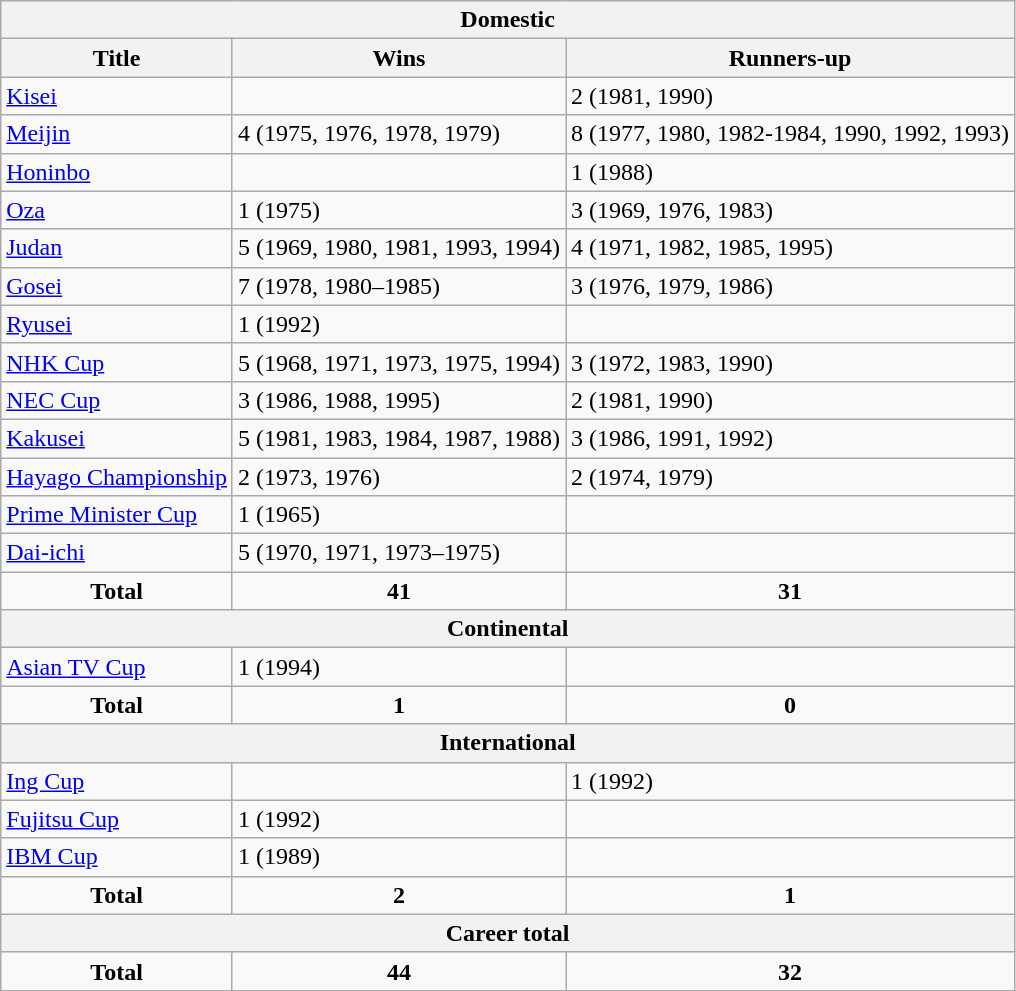<table class="wikitable">
<tr>
<th colspan=3>Domestic</th>
</tr>
<tr>
<th>Title</th>
<th>Wins</th>
<th>Runners-up</th>
</tr>
<tr>
<td><a href='#'>Kisei</a></td>
<td></td>
<td>2 (1981, 1990)</td>
</tr>
<tr>
<td><a href='#'>Meijin</a></td>
<td>4 (1975, 1976, 1978, 1979)</td>
<td>8 (1977, 1980, 1982-1984, 1990, 1992, 1993)</td>
</tr>
<tr>
<td><a href='#'>Honinbo</a></td>
<td></td>
<td>1 (1988)</td>
</tr>
<tr>
<td><a href='#'>Oza</a></td>
<td>1 (1975)</td>
<td>3 (1969, 1976, 1983)</td>
</tr>
<tr>
<td><a href='#'>Judan</a></td>
<td>5 (1969, 1980, 1981, 1993, 1994)</td>
<td>4 (1971, 1982, 1985, 1995)</td>
</tr>
<tr>
<td><a href='#'>Gosei</a></td>
<td>7 (1978, 1980–1985)</td>
<td>3 (1976, 1979, 1986)</td>
</tr>
<tr>
<td><a href='#'>Ryusei</a></td>
<td>1 (1992)</td>
<td></td>
</tr>
<tr>
<td><a href='#'>NHK Cup</a></td>
<td>5 (1968, 1971, 1973, 1975, 1994)</td>
<td>3 (1972, 1983, 1990)</td>
</tr>
<tr>
<td><a href='#'>NEC Cup</a></td>
<td>3 (1986, 1988, 1995)</td>
<td>2 (1981, 1990)</td>
</tr>
<tr>
<td><a href='#'>Kakusei</a></td>
<td>5 (1981, 1983, 1984, 1987, 1988)</td>
<td>3 (1986, 1991, 1992)</td>
</tr>
<tr>
<td><a href='#'>Hayago Championship</a></td>
<td>2 (1973, 1976)</td>
<td>2 (1974, 1979)</td>
</tr>
<tr>
<td><a href='#'>Prime Minister Cup</a></td>
<td>1 (1965)</td>
<td></td>
</tr>
<tr>
<td><a href='#'>Dai-ichi</a></td>
<td>5 (1970, 1971, 1973–1975)</td>
<td></td>
</tr>
<tr align="center">
<td><strong>Total</strong></td>
<td><strong>41</strong></td>
<td><strong>31</strong></td>
</tr>
<tr>
<th colspan=3>Continental</th>
</tr>
<tr>
<td><a href='#'>Asian TV Cup</a></td>
<td>1 (1994)</td>
<td></td>
</tr>
<tr align="center">
<td><strong>Total</strong></td>
<td><strong>1</strong></td>
<td><strong>0</strong></td>
</tr>
<tr>
<th colspan=3>International</th>
</tr>
<tr>
<td><a href='#'>Ing Cup</a></td>
<td></td>
<td>1 (1992)</td>
</tr>
<tr>
<td><a href='#'>Fujitsu Cup</a></td>
<td>1 (1992)</td>
<td></td>
</tr>
<tr>
<td><a href='#'>IBM Cup</a></td>
<td>1 (1989)</td>
<td></td>
</tr>
<tr align="center">
<td><strong>Total</strong></td>
<td><strong>2</strong></td>
<td><strong>1</strong></td>
</tr>
<tr>
<th colspan=3>Career total</th>
</tr>
<tr align="center">
<td><strong>Total</strong></td>
<td><strong>44</strong></td>
<td><strong>32</strong></td>
</tr>
</table>
